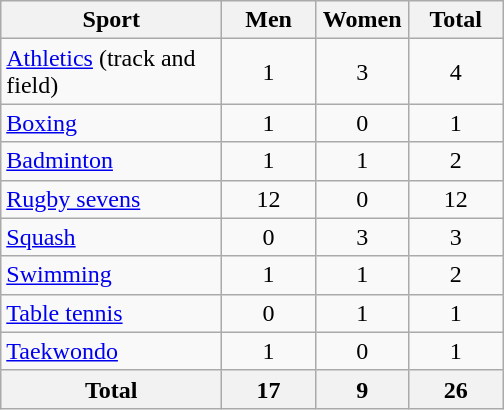<table class="wikitable sortable" style="text-align:center;">
<tr>
<th width=140>Sport</th>
<th width=55>Men</th>
<th width=55>Women</th>
<th width=55>Total</th>
</tr>
<tr>
<td align=left><a href='#'>Athletics</a> (track and field)</td>
<td>1</td>
<td>3</td>
<td>4</td>
</tr>
<tr>
<td align=left><a href='#'>Boxing</a></td>
<td>1</td>
<td>0</td>
<td>1</td>
</tr>
<tr>
<td align=left><a href='#'>Badminton</a></td>
<td>1</td>
<td>1</td>
<td>2</td>
</tr>
<tr>
<td align=left><a href='#'>Rugby sevens</a></td>
<td>12</td>
<td>0</td>
<td>12</td>
</tr>
<tr>
<td align=left><a href='#'>Squash</a></td>
<td>0</td>
<td>3</td>
<td>3</td>
</tr>
<tr>
<td align=left><a href='#'>Swimming</a></td>
<td>1</td>
<td>1</td>
<td>2</td>
</tr>
<tr>
<td align=left><a href='#'>Table tennis</a></td>
<td>0</td>
<td>1</td>
<td>1</td>
</tr>
<tr>
<td align=left><a href='#'>Taekwondo</a></td>
<td>1</td>
<td>0</td>
<td>1</td>
</tr>
<tr>
<th>Total</th>
<th>17</th>
<th>9</th>
<th>26</th>
</tr>
</table>
